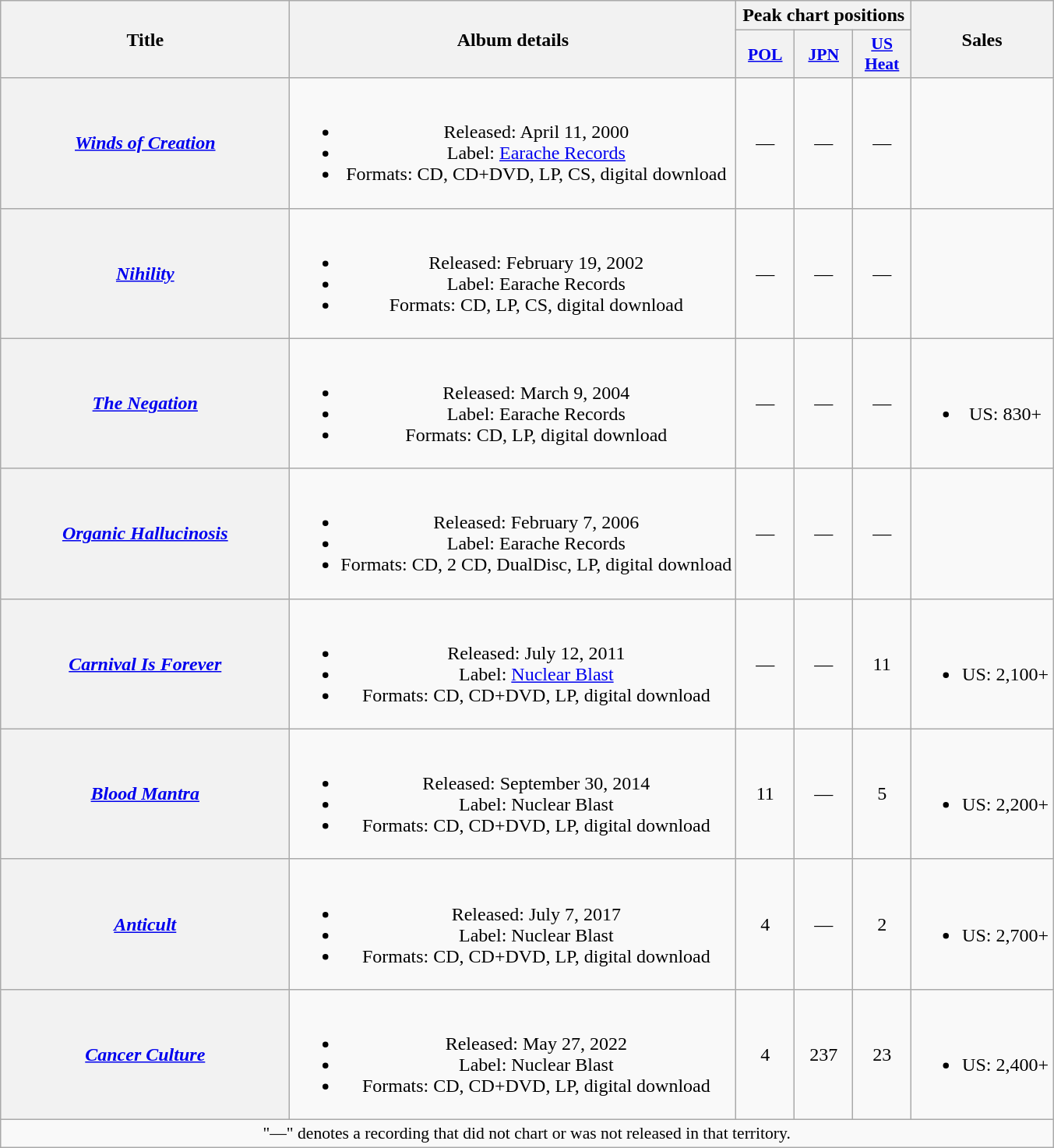<table class="wikitable plainrowheaders" style="text-align:center;">
<tr>
<th scope="col" rowspan="2" style="width:15em;">Title</th>
<th scope="col" rowspan="2">Album details</th>
<th scope="col" colspan="3">Peak chart positions</th>
<th scope="col" rowspan="2">Sales</th>
</tr>
<tr>
<th scope="col" style="width:3em;font-size:90%;"><a href='#'>POL</a><br></th>
<th scope="col" style="width:3em;font-size:90%;"><a href='#'>JPN</a><br></th>
<th scope="col" style="width:3em;font-size:90%;"><a href='#'>US Heat</a><br></th>
</tr>
<tr>
<th scope="row"><em><a href='#'>Winds of Creation</a></em></th>
<td><br><ul><li>Released: April 11, 2000</li><li>Label: <a href='#'>Earache Records</a></li><li>Formats: CD, CD+DVD, LP, CS, digital download</li></ul></td>
<td>—</td>
<td>—</td>
<td>—</td>
<td></td>
</tr>
<tr>
<th scope="row"><em><a href='#'>Nihility</a></em></th>
<td><br><ul><li>Released: February 19, 2002</li><li>Label: Earache Records</li><li>Formats: CD, LP, CS, digital download</li></ul></td>
<td>—</td>
<td>—</td>
<td>—</td>
<td></td>
</tr>
<tr>
<th scope="row"><em><a href='#'>The Negation</a></em></th>
<td><br><ul><li>Released: March 9, 2004</li><li>Label: Earache Records</li><li>Formats: CD, LP, digital download</li></ul></td>
<td>—</td>
<td>—</td>
<td>—</td>
<td><br><ul><li>US: 830+</li></ul></td>
</tr>
<tr>
<th scope="row"><em><a href='#'>Organic Hallucinosis</a></em></th>
<td><br><ul><li>Released: February 7, 2006</li><li>Label: Earache Records</li><li>Formats: CD, 2 CD, DualDisc, LP, digital download</li></ul></td>
<td>—</td>
<td>—</td>
<td>—</td>
<td></td>
</tr>
<tr>
<th scope="row"><em><a href='#'>Carnival Is Forever</a></em></th>
<td><br><ul><li>Released: July 12, 2011</li><li>Label: <a href='#'>Nuclear Blast</a></li><li>Formats: CD, CD+DVD, LP, digital download</li></ul></td>
<td>—</td>
<td>—</td>
<td>11</td>
<td><br><ul><li>US: 2,100+</li></ul></td>
</tr>
<tr>
<th scope="row"><em><a href='#'>Blood Mantra</a></em></th>
<td><br><ul><li>Released: September 30, 2014</li><li>Label: Nuclear Blast</li><li>Formats: CD, CD+DVD, LP, digital download</li></ul></td>
<td>11</td>
<td>—</td>
<td>5</td>
<td><br><ul><li>US: 2,200+</li></ul></td>
</tr>
<tr>
<th scope="row"><em><a href='#'>Anticult</a></em></th>
<td><br><ul><li>Released: July 7, 2017</li><li>Label: Nuclear Blast</li><li>Formats: CD, CD+DVD, LP, digital download</li></ul></td>
<td>4</td>
<td>—</td>
<td>2</td>
<td><br><ul><li>US: 2,700+</li></ul></td>
</tr>
<tr>
<th scope="row"><em><a href='#'>Cancer Culture</a></em></th>
<td><br><ul><li>Released: May 27, 2022</li><li>Label: Nuclear Blast</li><li>Formats: CD, CD+DVD, LP, digital download</li></ul></td>
<td>4</td>
<td>237</td>
<td>23</td>
<td><br><ul><li>US: 2,400+</li></ul></td>
</tr>
<tr>
<td colspan="10" style="font-size:90%">"—" denotes a recording that did not chart or was not released in that territory.</td>
</tr>
</table>
